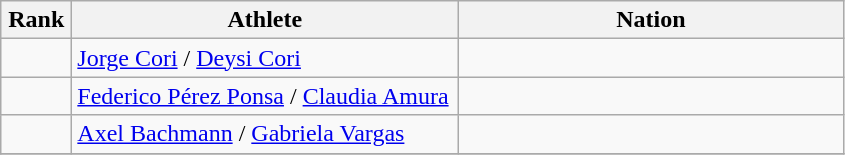<table class=wikitable style="text-align:center">
<tr>
<th width=40>Rank</th>
<th width=250>Athlete</th>
<th width=250>Nation</th>
</tr>
<tr>
<td></td>
<td align=left><a href='#'>Jorge Cori</a> / <a href='#'>Deysi Cori</a></td>
<td align=left></td>
</tr>
<tr>
<td></td>
<td align=left><a href='#'>Federico Pérez Ponsa</a> / <a href='#'>Claudia Amura</a></td>
<td align=left></td>
</tr>
<tr>
<td></td>
<td align=left><a href='#'>Axel Bachmann</a> / <a href='#'>Gabriela Vargas</a></td>
<td align=left></td>
</tr>
<tr>
</tr>
</table>
